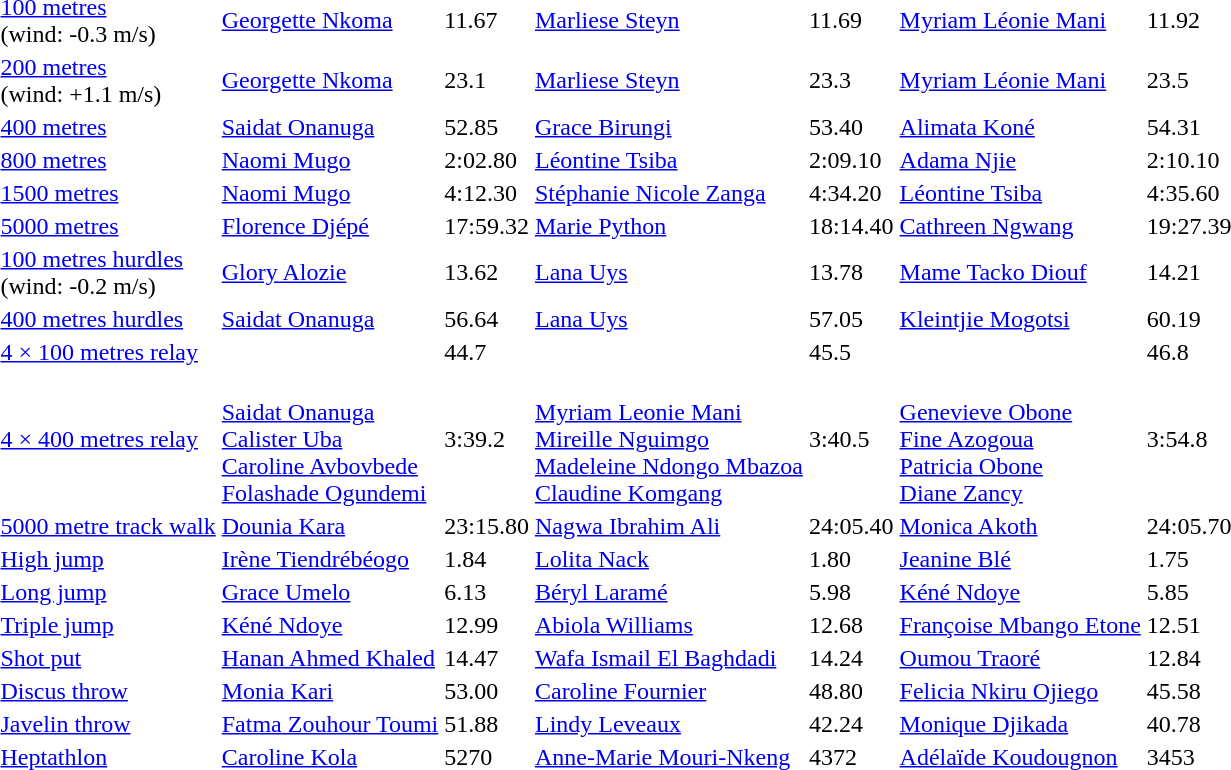<table>
<tr>
<td><a href='#'>100 metres</a><br>(wind: -0.3 m/s)</td>
<td><a href='#'>Georgette Nkoma</a><br> </td>
<td>11.67</td>
<td><a href='#'>Marliese Steyn</a><br> </td>
<td>11.69</td>
<td><a href='#'>Myriam Léonie Mani</a><br> </td>
<td>11.92</td>
</tr>
<tr>
<td><a href='#'>200 metres</a><br>(wind: +1.1 m/s)</td>
<td><a href='#'>Georgette Nkoma</a><br> </td>
<td>23.1</td>
<td><a href='#'>Marliese Steyn</a><br> </td>
<td>23.3</td>
<td><a href='#'>Myriam Léonie Mani</a><br> </td>
<td>23.5</td>
</tr>
<tr>
<td><a href='#'>400 metres</a></td>
<td><a href='#'>Saidat Onanuga</a><br> </td>
<td>52.85</td>
<td><a href='#'>Grace Birungi</a><br> </td>
<td>53.40</td>
<td><a href='#'>Alimata Koné</a><br> </td>
<td>54.31</td>
</tr>
<tr>
<td><a href='#'>800 metres</a></td>
<td><a href='#'>Naomi Mugo</a><br> </td>
<td>2:02.80</td>
<td><a href='#'>Léontine Tsiba</a><br> </td>
<td>2:09.10</td>
<td><a href='#'>Adama Njie</a><br> </td>
<td>2:10.10</td>
</tr>
<tr>
<td><a href='#'>1500 metres</a></td>
<td><a href='#'>Naomi Mugo</a><br> </td>
<td>4:12.30</td>
<td><a href='#'>Stéphanie Nicole Zanga</a><br> </td>
<td>4:34.20</td>
<td><a href='#'>Léontine Tsiba</a><br> </td>
<td>4:35.60</td>
</tr>
<tr>
<td><a href='#'>5000 metres</a></td>
<td><a href='#'>Florence Djépé</a><br> </td>
<td>17:59.32</td>
<td><a href='#'>Marie Python</a><br> </td>
<td>18:14.40</td>
<td><a href='#'>Cathreen Ngwang</a><br> </td>
<td>19:27.39</td>
</tr>
<tr>
<td><a href='#'>100 metres hurdles</a><br>(wind: -0.2 m/s)</td>
<td><a href='#'>Glory Alozie</a><br> </td>
<td>13.62</td>
<td><a href='#'>Lana Uys</a><br> </td>
<td>13.78</td>
<td><a href='#'>Mame Tacko Diouf</a><br> </td>
<td>14.21</td>
</tr>
<tr>
<td><a href='#'>400 metres hurdles</a></td>
<td><a href='#'>Saidat Onanuga</a><br> </td>
<td>56.64</td>
<td><a href='#'>Lana Uys</a><br> </td>
<td>57.05</td>
<td><a href='#'>Kleintjie Mogotsi</a><br> </td>
<td>60.19</td>
</tr>
<tr>
<td><a href='#'>4 × 100 metres relay</a></td>
<td></td>
<td>44.7</td>
<td></td>
<td>45.5</td>
<td></td>
<td>46.8</td>
</tr>
<tr>
<td><a href='#'>4 × 400 metres relay</a></td>
<td><br><a href='#'>Saidat Onanuga</a><br><a href='#'>Calister Uba</a><br><a href='#'>Caroline Avbovbede</a><br><a href='#'>Folashade Ogundemi</a></td>
<td>3:39.2</td>
<td><br><a href='#'>Myriam Leonie Mani</a><br><a href='#'>Mireille Nguimgo</a><br><a href='#'>Madeleine Ndongo Mbazoa</a><br><a href='#'>Claudine Komgang</a></td>
<td>3:40.5</td>
<td><br><a href='#'>Genevieve Obone</a><br><a href='#'>Fine Azogoua</a><br><a href='#'>Patricia  Obone</a><br><a href='#'>Diane Zancy</a></td>
<td>3:54.8</td>
</tr>
<tr>
<td><a href='#'>5000 metre track walk</a></td>
<td><a href='#'>Dounia Kara</a><br> </td>
<td>23:15.80</td>
<td><a href='#'>Nagwa Ibrahim Ali</a><br> </td>
<td>24:05.40</td>
<td><a href='#'>Monica Akoth</a><br> </td>
<td>24:05.70</td>
</tr>
<tr>
<td><a href='#'>High jump</a></td>
<td><a href='#'>Irène Tiendrébéogo</a><br> </td>
<td>1.84</td>
<td><a href='#'>Lolita Nack</a><br> </td>
<td>1.80</td>
<td><a href='#'>Jeanine Blé</a><br> </td>
<td>1.75</td>
</tr>
<tr>
<td><a href='#'>Long jump</a></td>
<td><a href='#'>Grace Umelo</a><br> </td>
<td>6.13</td>
<td><a href='#'>Béryl Laramé</a><br> </td>
<td>5.98</td>
<td><a href='#'>Kéné Ndoye</a><br> </td>
<td>5.85</td>
</tr>
<tr>
<td><a href='#'>Triple jump</a></td>
<td><a href='#'>Kéné Ndoye</a><br> </td>
<td>12.99</td>
<td><a href='#'>Abiola Williams</a><br> </td>
<td>12.68</td>
<td><a href='#'>Françoise Mbango Etone</a><br> </td>
<td>12.51</td>
</tr>
<tr>
<td><a href='#'>Shot put</a></td>
<td><a href='#'>Hanan Ahmed Khaled</a><br> </td>
<td>14.47</td>
<td><a href='#'>Wafa Ismail El Baghdadi</a><br> </td>
<td>14.24</td>
<td><a href='#'>Oumou Traoré</a><br> </td>
<td>12.84</td>
</tr>
<tr>
<td><a href='#'>Discus throw</a></td>
<td><a href='#'>Monia Kari</a><br> </td>
<td>53.00</td>
<td><a href='#'>Caroline Fournier</a><br> </td>
<td>48.80</td>
<td><a href='#'>Felicia Nkiru Ojiego</a><br> </td>
<td>45.58</td>
</tr>
<tr>
<td><a href='#'>Javelin throw</a></td>
<td><a href='#'>Fatma Zouhour Toumi</a><br> </td>
<td>51.88</td>
<td><a href='#'>Lindy Leveaux</a><br> </td>
<td>42.24</td>
<td><a href='#'>Monique Djikada</a><br> </td>
<td>40.78</td>
</tr>
<tr>
<td><a href='#'>Heptathlon</a></td>
<td><a href='#'>Caroline Kola</a><br> </td>
<td>5270</td>
<td><a href='#'>Anne-Marie Mouri-Nkeng</a><br> </td>
<td>4372</td>
<td><a href='#'>Adélaïde Koudougnon</a><br> </td>
<td>3453</td>
</tr>
</table>
